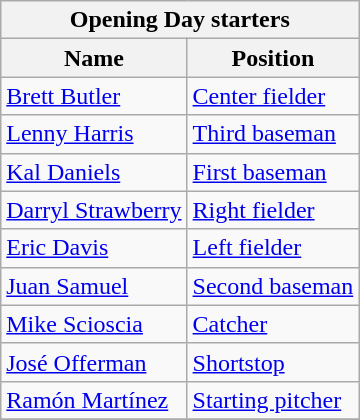<table class="wikitable" style="text-align:left">
<tr>
<th colspan="2">Opening Day starters</th>
</tr>
<tr>
<th>Name</th>
<th>Position</th>
</tr>
<tr>
<td><a href='#'>Brett Butler</a></td>
<td><a href='#'>Center fielder</a></td>
</tr>
<tr>
<td><a href='#'>Lenny Harris</a></td>
<td><a href='#'>Third baseman</a></td>
</tr>
<tr>
<td><a href='#'>Kal Daniels</a></td>
<td><a href='#'>First baseman</a></td>
</tr>
<tr>
<td><a href='#'>Darryl Strawberry</a></td>
<td><a href='#'>Right fielder</a></td>
</tr>
<tr>
<td><a href='#'>Eric Davis</a></td>
<td><a href='#'>Left fielder</a></td>
</tr>
<tr>
<td><a href='#'>Juan Samuel</a></td>
<td><a href='#'>Second baseman</a></td>
</tr>
<tr>
<td><a href='#'>Mike Scioscia</a></td>
<td><a href='#'>Catcher</a></td>
</tr>
<tr>
<td><a href='#'>José Offerman</a></td>
<td><a href='#'>Shortstop</a></td>
</tr>
<tr>
<td><a href='#'>Ramón Martínez</a></td>
<td><a href='#'>Starting pitcher</a></td>
</tr>
<tr>
</tr>
</table>
